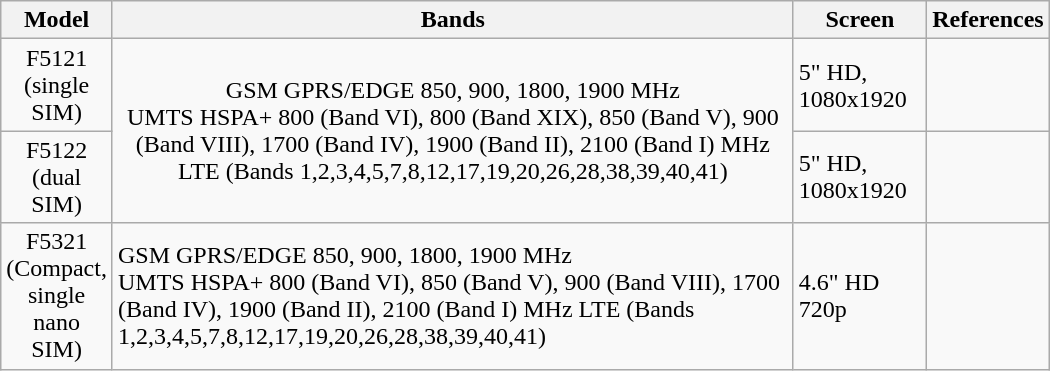<table class="wikitable sortable" style="width:700px">
<tr>
<th style="width:10px;">Model</th>
<th>Bands</th>
<th>Screen</th>
<th>References</th>
</tr>
<tr>
<td style="text-align:center;">F5121 (single SIM)</td>
<td rowspan="2" style="text-align:center;">GSM GPRS/EDGE 850, 900, 1800, 1900 MHz<br>UMTS HSPA+ 800 (Band VI), 800 (Band XIX), 850 (Band V), 900 (Band VIII), 1700 (Band IV), 1900 (Band II), 2100 (Band I) MHz<br>LTE (Bands 1,2,3,4,5,7,8,12,17,19,20,26,28,38,39,40,41)</td>
<td>5" HD, 1080x1920</td>
<td style="text-align:center;"></td>
</tr>
<tr>
<td style="text-align:center;">F5122<br>(dual SIM)</td>
<td>5" HD, 1080x1920</td>
<td style="text-align:center;"></td>
</tr>
<tr>
<td style="text-align:center;">F5321<br>(Compact, single nano SIM)</td>
<td>GSM GPRS/EDGE 850, 900, 1800, 1900 MHz<br>UMTS HSPA+ 800 (Band VI), 850 (Band V), 900 (Band VIII), 1700 (Band IV), 1900 (Band II), 2100 (Band I) MHz
LTE (Bands 1,2,3,4,5,7,8,12,17,19,20,26,28,38,39,40,41)</td>
<td>4.6" HD 720p</td>
<td style="text-align:center;"></td>
</tr>
</table>
